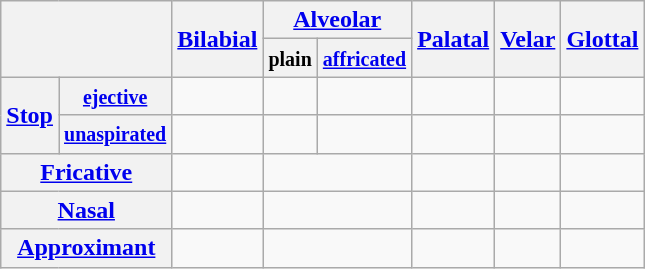<table class="wikitable" style="text-align:center;">
<tr>
<th rowspan="2" colspan="2"></th>
<th rowspan="2"><a href='#'>Bilabial</a></th>
<th colspan="2"><a href='#'>Alveolar</a></th>
<th rowspan="2"><a href='#'>Palatal</a></th>
<th rowspan="2"><a href='#'>Velar</a></th>
<th rowspan="2"><a href='#'>Glottal</a></th>
</tr>
<tr>
<th><small>plain</small></th>
<th><a href='#'><small>affricated</small></a></th>
</tr>
<tr>
<th rowspan="2"><a href='#'>Stop</a></th>
<th><small><a href='#'>ejective</a></small></th>
<td>    </td>
<td>    </td>
<td>    </td>
<td>    </td>
<td>    </td>
<td></td>
</tr>
<tr>
<th><small><a href='#'>unaspirated</a></small></th>
<td>    </td>
<td>    </td>
<td>    </td>
<td>    </td>
<td>    </td>
<td>    </td>
</tr>
<tr>
<th colspan="2"><a href='#'>Fricative</a></th>
<td></td>
<td colspan="2">    </td>
<td></td>
<td>    </td>
<td>    </td>
</tr>
<tr>
<th colspan="2"><a href='#'>Nasal</a></th>
<td>    </td>
<td colspan="2">    </td>
<td></td>
<td></td>
<td></td>
</tr>
<tr>
<th colspan="2"><a href='#'>Approximant</a></th>
<td></td>
<td colspan="2"></td>
<td></td>
<td></td>
<td></td>
</tr>
</table>
